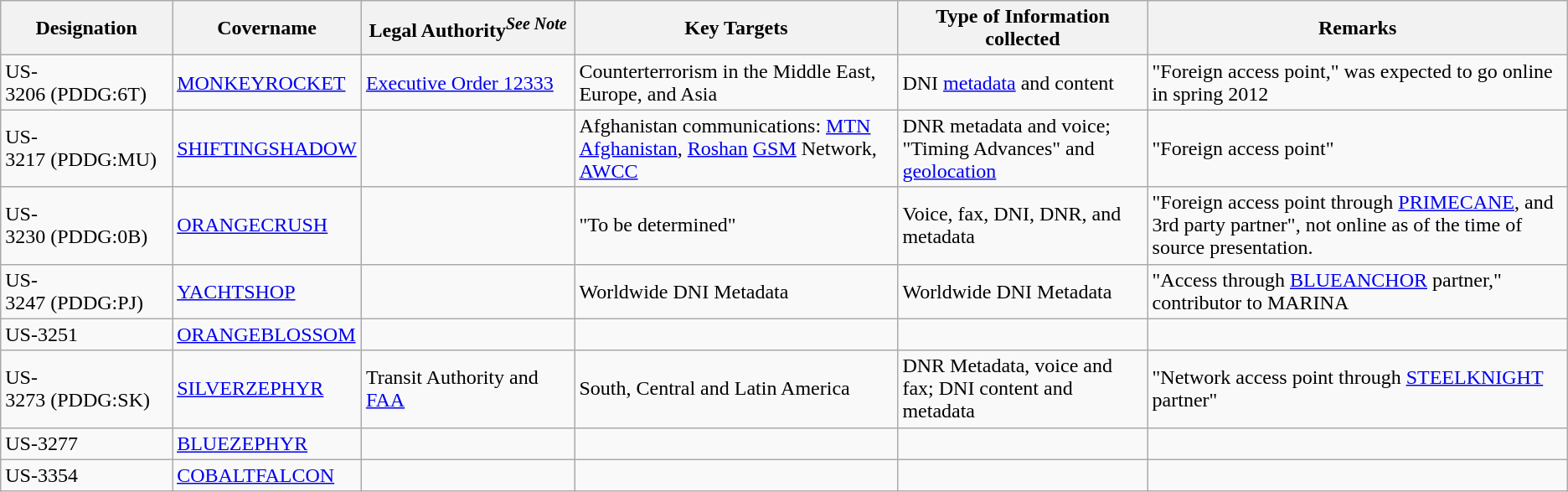<table class="wikitable sortable">
<tr>
<th>Designation</th>
<th>Covername</th>
<th>Legal Authority<sup><em>See Note</em></sup></th>
<th>Key Targets</th>
<th>Type of Information collected</th>
<th>Remarks</th>
</tr>
<tr>
<td>US-3206 (PDDG:6T)</td>
<td><a href='#'>MONKEYROCKET</a></td>
<td><a href='#'>Executive Order 12333</a></td>
<td>Counterterrorism in the Middle East, Europe, and Asia</td>
<td>DNI <a href='#'>metadata</a> and content</td>
<td>"Foreign access point," was expected to go online in spring 2012</td>
</tr>
<tr>
<td>US-3217 (PDDG:MU)</td>
<td><a href='#'>SHIFTINGSHADOW</a></td>
<td></td>
<td>Afghanistan communications: <a href='#'>MTN Afghanistan</a>, <a href='#'>Roshan</a> <a href='#'>GSM</a> Network, <a href='#'>AWCC</a></td>
<td>DNR metadata and voice; "Timing Advances" and <a href='#'>geolocation</a></td>
<td>"Foreign access point"</td>
</tr>
<tr>
<td>US-3230 (PDDG:0B)</td>
<td><a href='#'>ORANGECRUSH</a></td>
<td></td>
<td>"To be determined"</td>
<td>Voice, fax, DNI, DNR, and metadata</td>
<td>"Foreign access point through <a href='#'>PRIMECANE</a>, and 3rd party partner", not online as of the time of source presentation.</td>
</tr>
<tr>
<td>US-3247 (PDDG:PJ)</td>
<td><a href='#'>YACHTSHOP</a></td>
<td></td>
<td>Worldwide DNI Metadata</td>
<td>Worldwide DNI Metadata</td>
<td>"Access through <a href='#'>BLUEANCHOR</a> partner," contributor to MARINA</td>
</tr>
<tr>
<td>US-3251</td>
<td><a href='#'>ORANGEBLOSSOM</a></td>
<td></td>
<td></td>
<td></td>
<td></td>
</tr>
<tr>
<td>US-3273 (PDDG:SK)</td>
<td><a href='#'>SILVERZEPHYR</a></td>
<td>Transit Authority and <a href='#'>FAA</a></td>
<td>South, Central and Latin America</td>
<td>DNR Metadata, voice and fax; DNI content and metadata</td>
<td>"Network access point through <a href='#'>STEELKNIGHT</a> partner"</td>
</tr>
<tr>
<td>US-3277</td>
<td><a href='#'>BLUEZEPHYR</a></td>
<td></td>
<td></td>
<td></td>
<td></td>
</tr>
<tr>
<td>US-3354</td>
<td><a href='#'>COBALTFALCON</a></td>
<td></td>
<td></td>
<td></td>
<td></td>
</tr>
</table>
